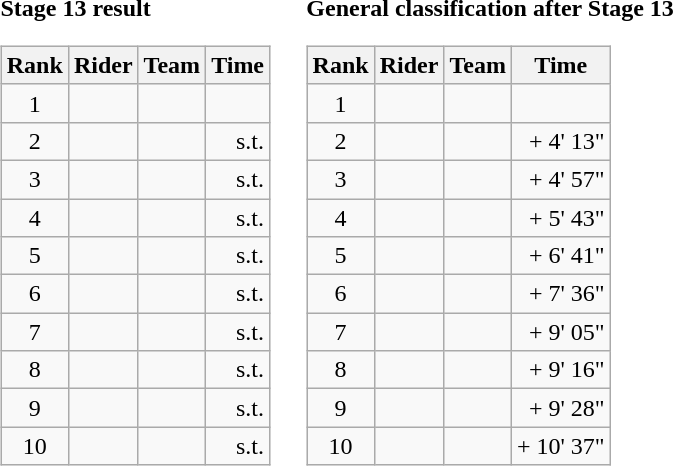<table>
<tr>
<td><strong>Stage 13 result</strong><br><table class="wikitable">
<tr>
<th scope="col">Rank</th>
<th scope="col">Rider</th>
<th scope="col">Team</th>
<th scope="col">Time</th>
</tr>
<tr>
<td style="text-align:center;">1</td>
<td></td>
<td></td>
<td style="text-align:right;"></td>
</tr>
<tr>
<td style="text-align:center;">2</td>
<td></td>
<td></td>
<td style="text-align:right;">s.t.</td>
</tr>
<tr>
<td style="text-align:center;">3</td>
<td></td>
<td></td>
<td style="text-align:right;">s.t.</td>
</tr>
<tr>
<td style="text-align:center;">4</td>
<td></td>
<td></td>
<td style="text-align:right;">s.t.</td>
</tr>
<tr>
<td style="text-align:center;">5</td>
<td></td>
<td></td>
<td style="text-align:right;">s.t.</td>
</tr>
<tr>
<td style="text-align:center;">6</td>
<td></td>
<td></td>
<td style="text-align:right;">s.t.</td>
</tr>
<tr>
<td style="text-align:center;">7</td>
<td></td>
<td></td>
<td style="text-align:right;">s.t.</td>
</tr>
<tr>
<td style="text-align:center;">8</td>
<td></td>
<td></td>
<td style="text-align:right;">s.t.</td>
</tr>
<tr>
<td style="text-align:center;">9</td>
<td></td>
<td></td>
<td style="text-align:right;">s.t.</td>
</tr>
<tr>
<td style="text-align:center;">10</td>
<td></td>
<td></td>
<td style="text-align:right;">s.t.</td>
</tr>
</table>
</td>
<td></td>
<td><strong>General classification after Stage 13</strong><br><table class="wikitable">
<tr>
<th scope="col">Rank</th>
<th scope="col">Rider</th>
<th scope="col">Team</th>
<th scope="col">Time</th>
</tr>
<tr>
<td style="text-align:center;">1</td>
<td></td>
<td></td>
<td style="text-align:right;"></td>
</tr>
<tr>
<td style="text-align:center;">2</td>
<td></td>
<td></td>
<td style="text-align:right;">+ 4' 13"</td>
</tr>
<tr>
<td style="text-align:center;">3</td>
<td></td>
<td></td>
<td style="text-align:right;">+ 4' 57"</td>
</tr>
<tr>
<td style="text-align:center;">4</td>
<td></td>
<td></td>
<td style="text-align:right;">+ 5' 43"</td>
</tr>
<tr>
<td style="text-align:center;">5</td>
<td></td>
<td></td>
<td style="text-align:right;">+ 6' 41"</td>
</tr>
<tr>
<td style="text-align:center;">6</td>
<td></td>
<td></td>
<td style="text-align:right;">+ 7' 36"</td>
</tr>
<tr>
<td style="text-align:center;">7</td>
<td></td>
<td></td>
<td style="text-align:right;">+ 9' 05"</td>
</tr>
<tr>
<td style="text-align:center;">8</td>
<td></td>
<td></td>
<td style="text-align:right;">+ 9' 16"</td>
</tr>
<tr>
<td style="text-align:center;">9</td>
<td></td>
<td></td>
<td style="text-align:right;">+ 9' 28"</td>
</tr>
<tr>
<td style="text-align:center;">10</td>
<td></td>
<td></td>
<td style="text-align:right;">+ 10' 37"</td>
</tr>
</table>
</td>
</tr>
</table>
